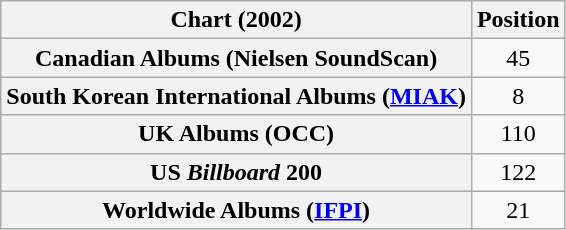<table class="wikitable sortable plainrowheaders" style="text-align:center">
<tr>
<th scope="col">Chart (2002)</th>
<th scope="col">Position</th>
</tr>
<tr>
<th scope="row">Canadian Albums (Nielsen SoundScan)</th>
<td>45</td>
</tr>
<tr>
<th scope="row">South Korean International Albums (<a href='#'>MIAK</a>)</th>
<td>8</td>
</tr>
<tr>
<th scope="row">UK Albums (OCC)</th>
<td>110</td>
</tr>
<tr>
<th scope="row">US <em>Billboard</em> 200</th>
<td>122</td>
</tr>
<tr>
<th scope="row">Worldwide Albums (<a href='#'>IFPI</a>)</th>
<td>21</td>
</tr>
</table>
